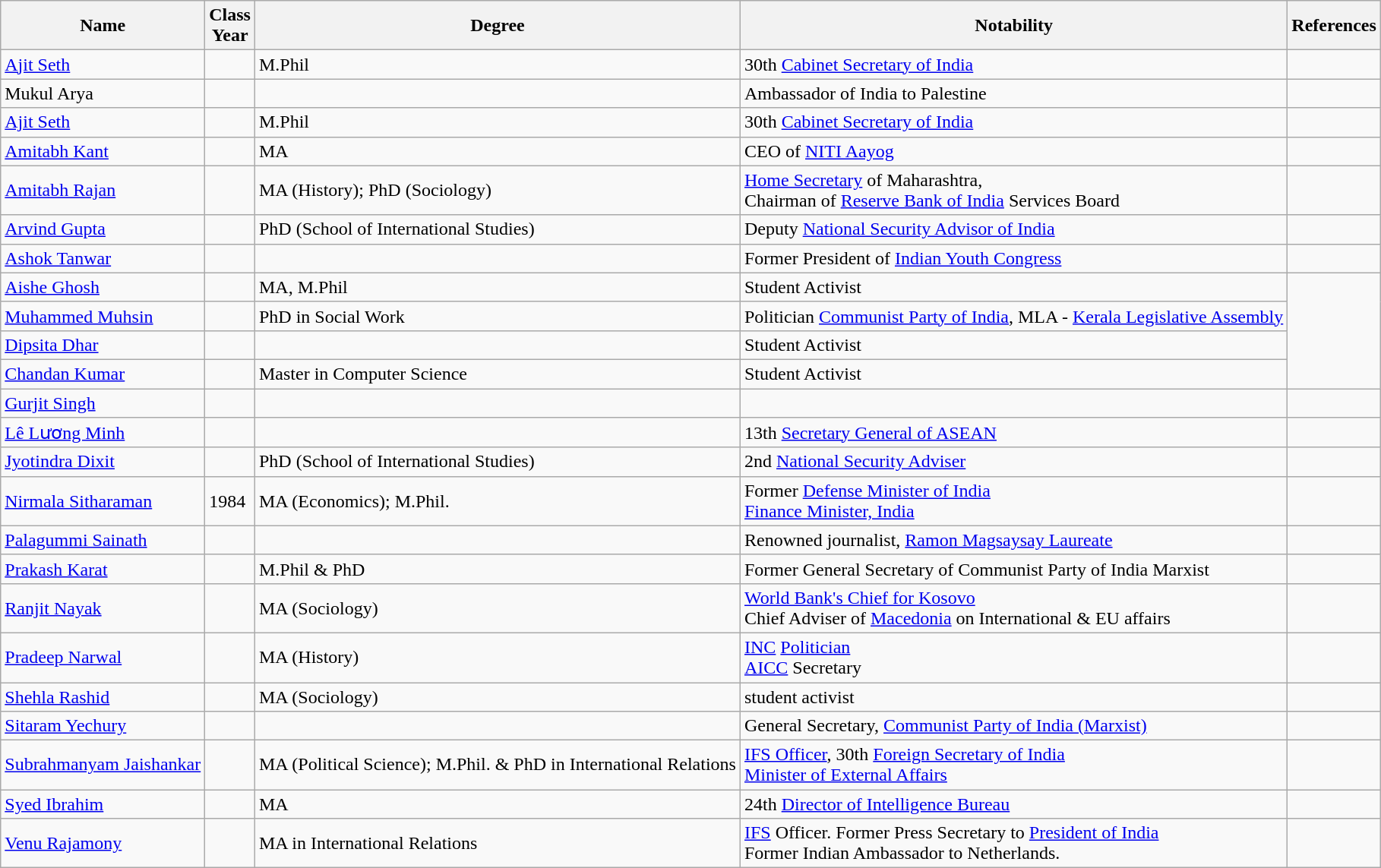<table class="wikitable sortable">
<tr>
<th>Name</th>
<th>Class<br>Year</th>
<th>Degree</th>
<th class="unsortable">Notability</th>
<th class="unsortable">References</th>
</tr>
<tr>
<td><a href='#'>Ajit Seth</a></td>
<td></td>
<td>M.Phil</td>
<td>30th <a href='#'>Cabinet Secretary of India</a></td>
<td></td>
</tr>
<tr>
<td>Mukul Arya</td>
<td></td>
<td></td>
<td>Ambassador of India to Palestine</td>
<td></td>
</tr>
<tr>
<td><a href='#'>Ajit Seth</a></td>
<td></td>
<td>M.Phil</td>
<td>30th <a href='#'>Cabinet Secretary of India</a></td>
<td></td>
</tr>
<tr>
<td><a href='#'>Amitabh Kant</a></td>
<td></td>
<td>MA</td>
<td>CEO of <a href='#'>NITI Aayog</a></td>
<td></td>
</tr>
<tr>
<td><a href='#'>Amitabh Rajan</a></td>
<td></td>
<td>MA (History); PhD (Sociology)</td>
<td><a href='#'>Home Secretary</a> of Maharashtra,<br>Chairman of <a href='#'>Reserve Bank of India</a> Services Board</td>
<td></td>
</tr>
<tr>
<td><a href='#'>Arvind Gupta</a></td>
<td></td>
<td>PhD (School of International Studies)</td>
<td>Deputy <a href='#'>National Security Advisor of India</a></td>
<td></td>
</tr>
<tr>
<td><a href='#'>Ashok Tanwar</a></td>
<td></td>
<td></td>
<td>Former President of <a href='#'>Indian Youth Congress</a></td>
<td></td>
</tr>
<tr>
<td><a href='#'>Aishe Ghosh</a></td>
<td></td>
<td>MA, M.Phil</td>
<td>Student Activist</td>
</tr>
<tr>
<td><a href='#'>Muhammed Muhsin</a></td>
<td></td>
<td>PhD in Social Work</td>
<td>Politician <a href='#'>Communist Party of India</a>, MLA - <a href='#'>Kerala Legislative Assembly</a></td>
</tr>
<tr>
<td><a href='#'>Dipsita Dhar</a></td>
<td></td>
<td></td>
<td>Student Activist</td>
</tr>
<tr>
<td><a href='#'>Chandan Kumar</a></td>
<td></td>
<td>Master in Computer Science</td>
<td>Student Activist</td>
</tr>
<tr>
<td><a href='#'>Gurjit Singh</a></td>
<td></td>
<td></td>
<td></td>
<td></td>
</tr>
<tr>
<td><a href='#'>Lê Lương Minh</a></td>
<td></td>
<td></td>
<td>13th <a href='#'>Secretary General of ASEAN</a></td>
<td></td>
</tr>
<tr>
<td><a href='#'>Jyotindra Dixit</a></td>
<td></td>
<td>PhD (School of International Studies)</td>
<td>2nd <a href='#'>National Security Adviser</a></td>
<td></td>
</tr>
<tr>
<td><a href='#'>Nirmala Sitharaman</a></td>
<td>1984</td>
<td>MA (Economics); M.Phil.</td>
<td>Former <a href='#'>Defense Minister of India</a><br><a href='#'>Finance Minister, India</a></td>
<td></td>
</tr>
<tr>
<td><a href='#'>Palagummi Sainath</a></td>
<td></td>
<td></td>
<td>Renowned journalist, <a href='#'>Ramon Magsaysay Laureate</a></td>
<td></td>
</tr>
<tr>
<td><a href='#'>Prakash Karat</a></td>
<td></td>
<td>M.Phil & PhD</td>
<td>Former General Secretary of Communist Party of India Marxist</td>
<td></td>
</tr>
<tr>
<td><a href='#'>Ranjit Nayak</a></td>
<td></td>
<td>MA (Sociology)</td>
<td><a href='#'>World Bank's Chief for Kosovo</a><br>Chief Adviser of <a href='#'>Macedonia</a> on International & EU affairs</td>
<td></td>
</tr>
<tr>
<td><a href='#'>Pradeep Narwal</a></td>
<td></td>
<td>MA (History)</td>
<td><a href='#'>INC</a> <a href='#'>Politician</a><br><a href='#'>AICC</a> Secretary</td>
<td></td>
</tr>
<tr>
<td><a href='#'>Shehla Rashid</a></td>
<td></td>
<td>MA (Sociology)</td>
<td>student activist</td>
<td></td>
</tr>
<tr>
<td><a href='#'>Sitaram Yechury</a></td>
<td></td>
<td></td>
<td>General Secretary, <a href='#'>Communist Party of India (Marxist)</a></td>
<td></td>
</tr>
<tr>
<td><a href='#'>Subrahmanyam Jaishankar</a></td>
<td></td>
<td>MA (Political Science); M.Phil. & PhD in International Relations</td>
<td><a href='#'>IFS Officer</a>, 30th <a href='#'>Foreign Secretary of India</a><br><a href='#'>Minister of External Affairs</a></td>
<td></td>
</tr>
<tr>
<td><a href='#'>Syed Ibrahim</a></td>
<td></td>
<td>MA</td>
<td>24th <a href='#'>Director of Intelligence Bureau</a></td>
<td></td>
</tr>
<tr>
<td><a href='#'>Venu Rajamony</a></td>
<td></td>
<td>MA in International Relations</td>
<td><a href='#'>IFS</a> Officer. Former Press Secretary to <a href='#'>President of India</a> <br> Former Indian Ambassador to Netherlands.</td>
<td></td>
</tr>
</table>
